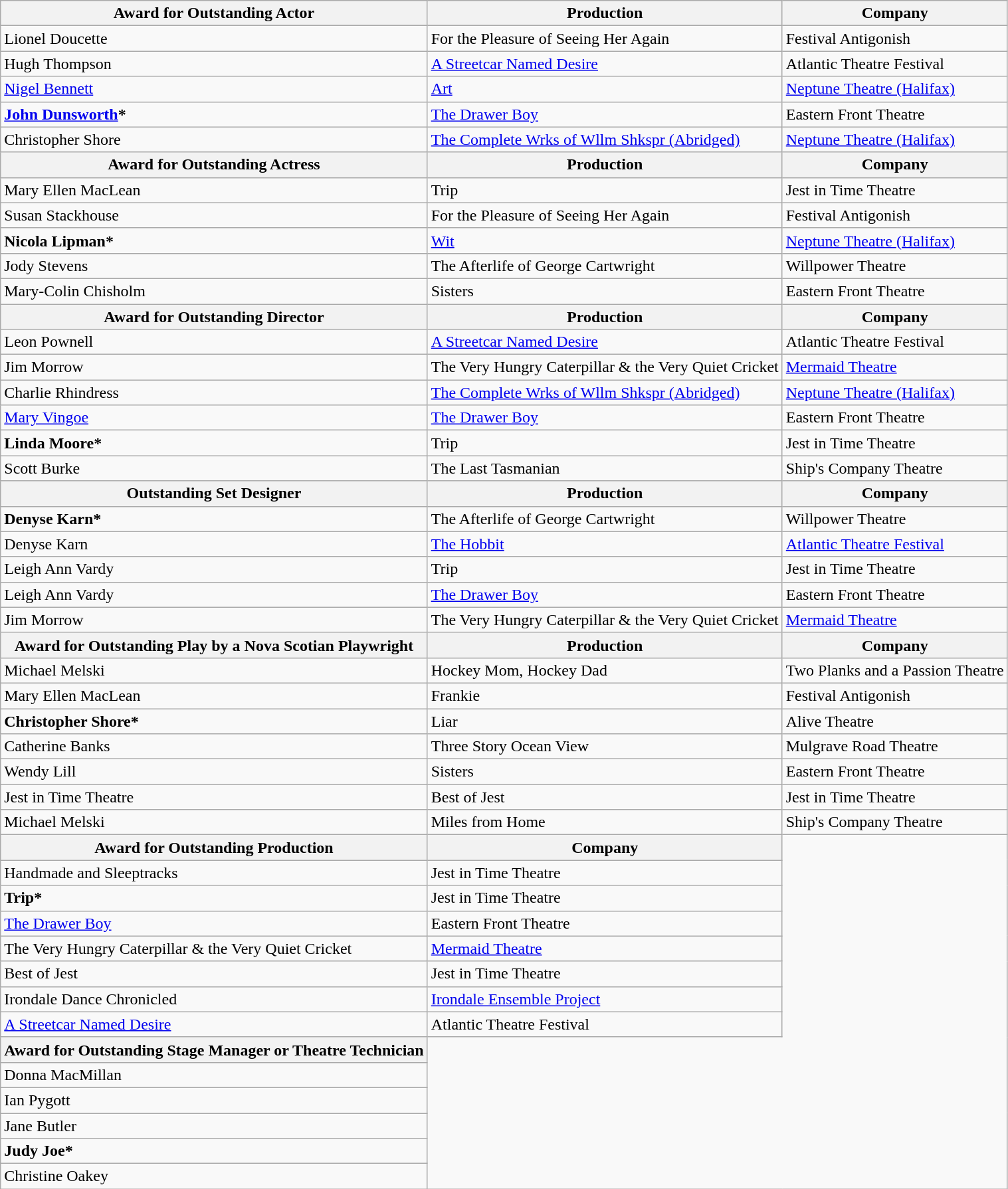<table class="wikitable">
<tr>
<th>Award for Outstanding Actor</th>
<th>Production</th>
<th>Company</th>
</tr>
<tr>
<td>Lionel Doucette</td>
<td>For the Pleasure of Seeing Her Again</td>
<td>Festival Antigonish</td>
</tr>
<tr>
<td>Hugh Thompson</td>
<td><a href='#'>A Streetcar Named Desire</a></td>
<td>Atlantic Theatre Festival</td>
</tr>
<tr>
<td><a href='#'>Nigel Bennett</a></td>
<td><a href='#'>Art</a></td>
<td><a href='#'>Neptune Theatre (Halifax)</a></td>
</tr>
<tr>
<td><strong> <a href='#'>John Dunsworth</a>*</strong></td>
<td><a href='#'>The Drawer Boy</a></td>
<td>Eastern Front Theatre</td>
</tr>
<tr>
<td>Christopher Shore</td>
<td><a href='#'>The Complete Wrks of Wllm Shkspr (Abridged)</a></td>
<td><a href='#'>Neptune Theatre (Halifax)</a></td>
</tr>
<tr>
<th>Award for Outstanding Actress</th>
<th>Production</th>
<th>Company</th>
</tr>
<tr>
<td>Mary Ellen MacLean</td>
<td>Trip</td>
<td>Jest in Time Theatre</td>
</tr>
<tr>
<td>Susan Stackhouse</td>
<td>For the Pleasure of Seeing Her Again</td>
<td>Festival Antigonish</td>
</tr>
<tr>
<td><strong> Nicola Lipman*</strong></td>
<td><a href='#'>Wit</a></td>
<td><a href='#'>Neptune Theatre (Halifax)</a></td>
</tr>
<tr>
<td>Jody Stevens</td>
<td>The Afterlife of George Cartwright</td>
<td>Willpower Theatre</td>
</tr>
<tr>
<td>Mary-Colin Chisholm</td>
<td>Sisters</td>
<td>Eastern Front Theatre</td>
</tr>
<tr>
<th>Award for Outstanding Director</th>
<th>Production</th>
<th>Company</th>
</tr>
<tr>
<td>Leon Pownell</td>
<td><a href='#'>A Streetcar Named Desire</a></td>
<td>Atlantic Theatre Festival</td>
</tr>
<tr>
<td>Jim Morrow</td>
<td>The Very Hungry Caterpillar & the Very Quiet Cricket</td>
<td><a href='#'>Mermaid Theatre</a></td>
</tr>
<tr>
<td>Charlie Rhindress</td>
<td><a href='#'>The Complete Wrks of Wllm Shkspr (Abridged)</a></td>
<td><a href='#'>Neptune Theatre (Halifax)</a></td>
</tr>
<tr>
<td><a href='#'>Mary Vingoe</a></td>
<td><a href='#'>The Drawer Boy</a></td>
<td>Eastern Front Theatre</td>
</tr>
<tr>
<td><strong>Linda Moore*</strong></td>
<td>Trip</td>
<td>Jest in Time Theatre</td>
</tr>
<tr>
<td>Scott Burke</td>
<td>The Last Tasmanian</td>
<td>Ship's Company Theatre</td>
</tr>
<tr>
<th>Outstanding Set Designer</th>
<th>Production</th>
<th>Company</th>
</tr>
<tr>
<td><strong>Denyse Karn*</strong></td>
<td>The Afterlife of George Cartwright</td>
<td>Willpower Theatre</td>
</tr>
<tr>
<td>Denyse Karn</td>
<td><a href='#'>The Hobbit</a></td>
<td><a href='#'>Atlantic Theatre Festival</a></td>
</tr>
<tr>
<td>Leigh Ann Vardy</td>
<td>Trip</td>
<td>Jest in Time Theatre</td>
</tr>
<tr>
<td>Leigh Ann Vardy</td>
<td><a href='#'>The Drawer Boy</a></td>
<td>Eastern Front Theatre</td>
</tr>
<tr>
<td>Jim Morrow</td>
<td>The Very Hungry Caterpillar & the Very Quiet Cricket</td>
<td><a href='#'>Mermaid Theatre</a></td>
</tr>
<tr>
<th>Award for Outstanding Play by a Nova Scotian Playwright</th>
<th>Production</th>
<th>Company</th>
</tr>
<tr>
<td>Michael Melski</td>
<td>Hockey Mom, Hockey Dad</td>
<td>Two Planks and a Passion Theatre</td>
</tr>
<tr>
<td>Mary Ellen MacLean</td>
<td>Frankie</td>
<td>Festival Antigonish</td>
</tr>
<tr>
<td><strong>Christopher Shore*</strong></td>
<td>Liar</td>
<td>Alive Theatre</td>
</tr>
<tr>
<td>Catherine Banks</td>
<td>Three Story Ocean View</td>
<td>Mulgrave Road Theatre</td>
</tr>
<tr>
<td>Wendy Lill</td>
<td>Sisters</td>
<td>Eastern Front Theatre</td>
</tr>
<tr>
<td>Jest in Time Theatre</td>
<td>Best of Jest</td>
<td>Jest in Time Theatre</td>
</tr>
<tr>
<td>Michael Melski</td>
<td>Miles from Home</td>
<td>Ship's Company Theatre</td>
</tr>
<tr>
<th>Award for Outstanding Production</th>
<th>Company</th>
</tr>
<tr>
<td>Handmade and Sleeptracks</td>
<td>Jest in Time Theatre</td>
</tr>
<tr>
<td><strong>Trip*</strong></td>
<td>Jest in Time Theatre</td>
</tr>
<tr>
<td><a href='#'>The Drawer Boy</a></td>
<td>Eastern Front Theatre</td>
</tr>
<tr>
<td>The Very Hungry Caterpillar & the Very Quiet Cricket</td>
<td><a href='#'>Mermaid Theatre</a></td>
</tr>
<tr>
<td>Best of Jest</td>
<td>Jest in Time Theatre</td>
</tr>
<tr>
<td>Irondale Dance Chronicled</td>
<td><a href='#'>Irondale Ensemble Project</a></td>
</tr>
<tr>
<td><a href='#'>A Streetcar Named Desire</a></td>
<td>Atlantic Theatre Festival</td>
</tr>
<tr>
<th>Award for Outstanding Stage Manager or Theatre Technician</th>
</tr>
<tr>
<td>Donna MacMillan</td>
</tr>
<tr>
<td>Ian Pygott</td>
</tr>
<tr>
<td>Jane Butler</td>
</tr>
<tr>
<td><strong> Judy Joe*</strong></td>
</tr>
<tr>
<td>Christine Oakey</td>
</tr>
</table>
